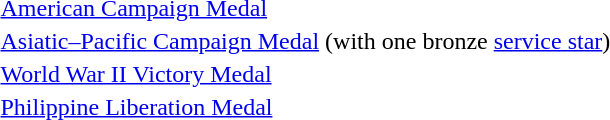<table>
<tr>
<td></td>
<td><a href='#'>American Campaign Medal</a></td>
</tr>
<tr>
<td></td>
<td><a href='#'>Asiatic–Pacific Campaign Medal</a> (with one bronze <a href='#'>service star</a>)</td>
</tr>
<tr>
<td></td>
<td><a href='#'>World War II Victory Medal</a></td>
</tr>
<tr>
<td></td>
<td><a href='#'>Philippine Liberation Medal</a></td>
</tr>
</table>
